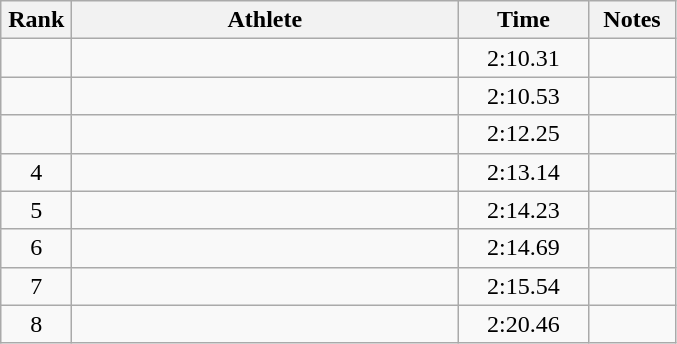<table class="wikitable" style="text-align:center">
<tr>
<th width=40>Rank</th>
<th width=250>Athlete</th>
<th width=80>Time</th>
<th width=50>Notes</th>
</tr>
<tr>
<td></td>
<td align=left></td>
<td>2:10.31</td>
<td></td>
</tr>
<tr>
<td></td>
<td align=left></td>
<td>2:10.53</td>
<td></td>
</tr>
<tr>
<td></td>
<td align=left></td>
<td>2:12.25</td>
<td></td>
</tr>
<tr>
<td>4</td>
<td align=left></td>
<td>2:13.14</td>
<td></td>
</tr>
<tr>
<td>5</td>
<td align=left></td>
<td>2:14.23</td>
<td></td>
</tr>
<tr>
<td>6</td>
<td align=left></td>
<td>2:14.69</td>
<td></td>
</tr>
<tr>
<td>7</td>
<td align=left></td>
<td>2:15.54</td>
<td></td>
</tr>
<tr>
<td>8</td>
<td align=left></td>
<td>2:20.46</td>
<td></td>
</tr>
</table>
